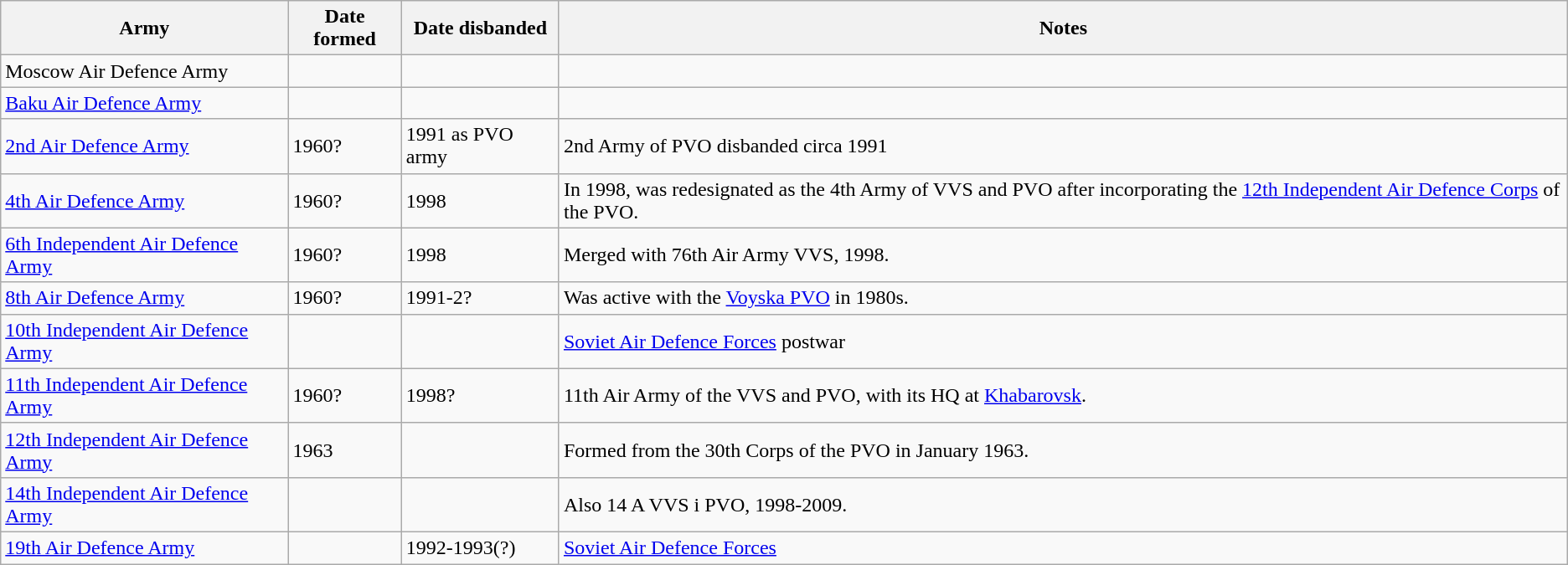<table class="wikitable">
<tr>
<th>Army</th>
<th>Date formed</th>
<th>Date disbanded</th>
<th>Notes</th>
</tr>
<tr>
<td>Moscow Air Defence Army</td>
<td></td>
<td></td>
<td></td>
</tr>
<tr>
<td><a href='#'>Baku Air Defence Army</a></td>
<td></td>
<td></td>
<td></td>
</tr>
<tr>
<td><a href='#'>2nd Air Defence Army</a></td>
<td>1960?</td>
<td>1991 as PVO army</td>
<td>2nd Army of PVO disbanded circa 1991</td>
</tr>
<tr>
<td><a href='#'>4th Air Defence Army</a></td>
<td>1960?</td>
<td>1998</td>
<td>In 1998, was redesignated as the 4th Army of VVS and PVO after incorporating the <a href='#'>12th Independent Air Defence Corps</a> of the PVO.</td>
</tr>
<tr>
<td><a href='#'>6th Independent Air Defence Army</a></td>
<td>1960?</td>
<td>1998</td>
<td>Merged with 76th Air Army VVS, 1998.</td>
</tr>
<tr>
<td><a href='#'>8th Air Defence Army</a></td>
<td>1960?</td>
<td>1991-2?</td>
<td>Was active with the <a href='#'>Voyska PVO</a> in 1980s.</td>
</tr>
<tr>
<td><a href='#'>10th Independent Air Defence Army</a></td>
<td></td>
<td></td>
<td><a href='#'>Soviet Air Defence Forces</a> postwar</td>
</tr>
<tr>
<td><a href='#'>11th Independent Air Defence Army</a></td>
<td>1960?</td>
<td>1998?</td>
<td>11th Air Army of the VVS and PVO, with its HQ at <a href='#'>Khabarovsk</a>.</td>
</tr>
<tr>
<td><a href='#'>12th Independent Air Defence Army</a></td>
<td>1963</td>
<td></td>
<td>Formed from the 30th Corps of the PVO in January 1963.</td>
</tr>
<tr>
<td><a href='#'>14th Independent Air Defence Army</a></td>
<td></td>
<td></td>
<td>Also 14 A VVS i PVO, 1998-2009.</td>
</tr>
<tr>
<td><a href='#'>19th Air Defence Army</a></td>
<td></td>
<td>1992-1993(?)</td>
<td><a href='#'>Soviet Air Defence Forces</a></td>
</tr>
</table>
